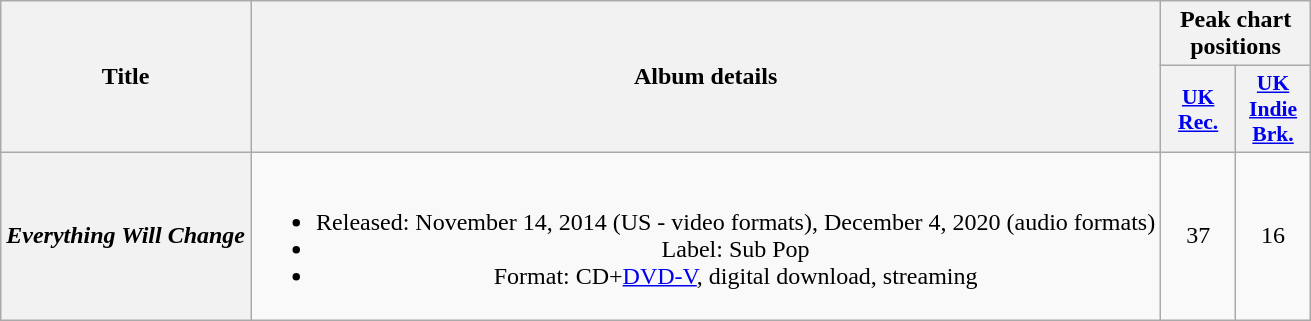<table class="wikitable plainrowheaders" style="text-align:center;">
<tr>
<th scope="col" rowspan="2">Title</th>
<th scope="col" rowspan="2">Album details</th>
<th scope="col" colspan="2">Peak chart positions</th>
</tr>
<tr>
<th scope="col" style="width:3em;font-size:90%;"><a href='#'>UK<br>Rec.</a><br></th>
<th scope="col" style="width:3em;font-size:90%;"><a href='#'>UK<br>Indie<br>Brk.</a><br></th>
</tr>
<tr>
<th scope="row"><em>Everything Will Change</em></th>
<td><br><ul><li>Released: November 14, 2014 <span>(US - video formats)</span>, December 4, 2020 <span>(audio formats)</span></li><li>Label: Sub Pop</li><li>Format: CD+<a href='#'>DVD-V</a>, digital download, streaming</li></ul></td>
<td>37</td>
<td>16</td>
</tr>
</table>
